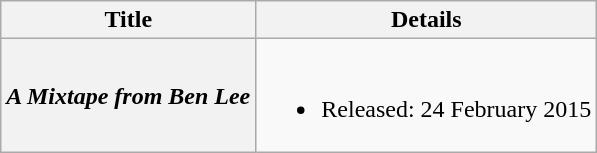<table class="wikitable plainrowheaders" style="text-align:center">
<tr>
<th>Title</th>
<th>Details</th>
</tr>
<tr>
<th scope="row"><em>A Mixtape from Ben Lee</em></th>
<td><br><ul><li>Released: 24 February 2015</li></ul></td>
</tr>
</table>
